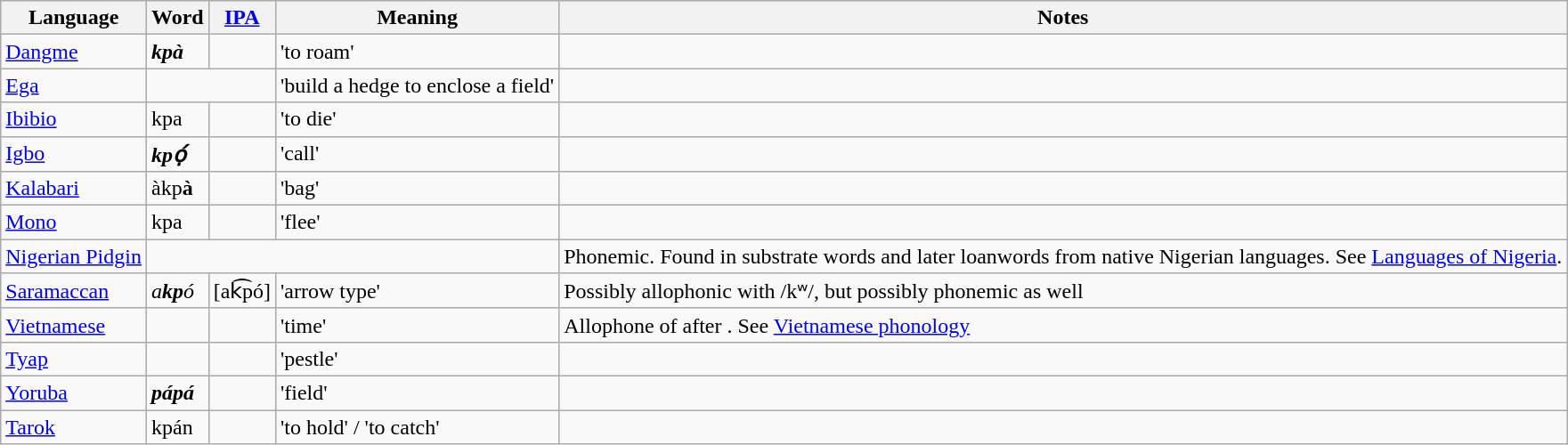<table class="wikitable">
<tr>
<th>Language</th>
<th>Word</th>
<th><a href='#'>IPA</a></th>
<th>Meaning</th>
<th>Notes</th>
</tr>
<tr>
<td><a href='#'>Dangme</a></td>
<td><strong><em>kp<strong>à<em></td>
<td></td>
<td>'to roam'</td>
<td></td>
</tr>
<tr>
<td><a href='#'>Ega</a></td>
<td colspan=2 align=center></td>
<td>'build a hedge to enclose a field'</td>
<td></td>
</tr>
<tr>
<td><a href='#'>Ibibio</a></td>
<td></em></strong>kp</strong>a</em></td>
<td></td>
<td>'to die'</td>
<td></td>
</tr>
<tr>
<td><a href='#'>Igbo</a></td>
<td><strong><em>kp<strong>ọ́ <em></td>
<td></td>
<td>'call'</td>
<td></td>
</tr>
<tr>
<td><a href='#'>Kalabari</a></td>
<td></em>à</strong>kp<strong>à<em></td>
<td></td>
<td>'bag'</td>
<td></td>
</tr>
<tr>
<td><a href='#'>Mono</a></td>
<td></em></strong>kp</strong>a</em></td>
<td></td>
<td>'flee'</td>
<td></td>
</tr>
<tr>
<td><a href='#'>Nigerian Pidgin</a></td>
<td colspan="3"></td>
<td>Phonemic. Found in substrate words and later loanwords from native Nigerian languages. See <a href='#'>Languages of Nigeria</a>.</td>
</tr>
<tr>
<td><a href='#'>Saramaccan</a></td>
<td><em>a<strong>kp</strong>ó</em></td>
<td>[ak͡pó]</td>
<td>'arrow type'</td>
<td>Possibly allophonic with /kʷ/, but possibly phonemic as well</td>
</tr>
<tr>
<td><a href='#'>Vietnamese</a></td>
<td></td>
<td></td>
<td>'time'</td>
<td>Allophone of  after . See <a href='#'>Vietnamese phonology</a></td>
</tr>
<tr>
<td><a href='#'>Tyap</a></td>
<td></td>
<td></td>
<td>'pestle'</td>
<td></td>
</tr>
<tr>
<td><a href='#'>Yoruba</a></td>
<td><strong><em>p<strong>á</strong>p<strong>á<em></td>
<td></td>
<td>'field'</td>
<td></td>
</tr>
<tr>
<td><a href='#'>Tarok</a></td>
<td></em></strong>kp</strong>án</em></td>
<td></td>
<td>'to hold' / 'to catch'</td>
<td></td>
</tr>
</table>
